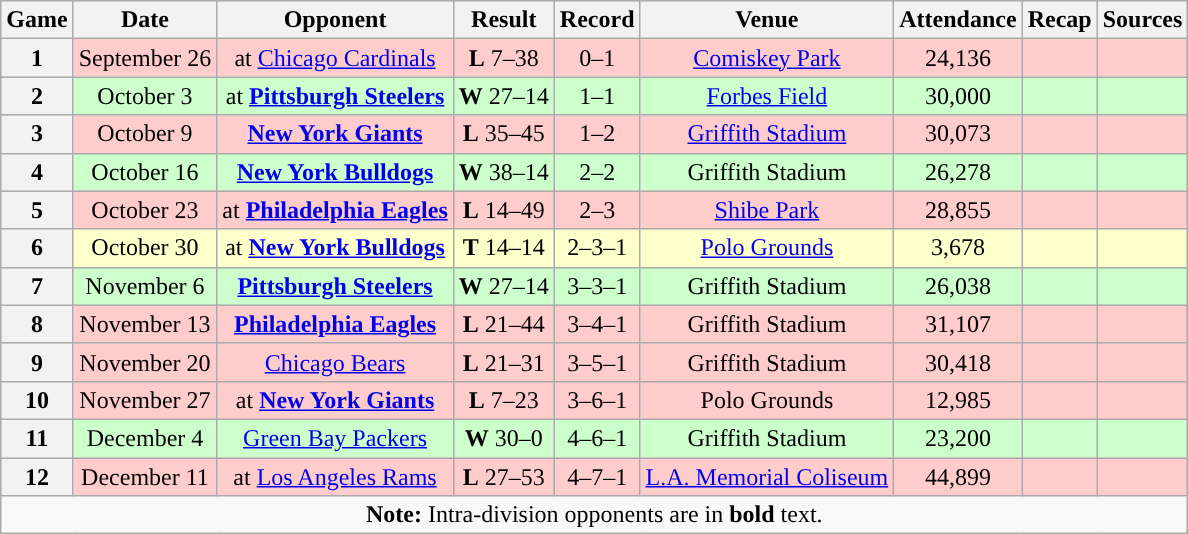<table class="wikitable" style="text-align:center">
<tr>
<th>Game</th>
<th>Date</th>
<th>Opponent</th>
<th>Result</th>
<th>Record</th>
<th>Venue</th>
<th>Attendance</th>
<th>Recap</th>
<th>Sources</th>
</tr>
<tr style="background:#fcc">
<th>1</th>
<td>September 26</td>
<td>at <a href='#'>Chicago Cardinals</a></td>
<td><strong>L</strong> 7–38</td>
<td>0–1</td>
<td><a href='#'>Comiskey Park</a></td>
<td>24,136</td>
<td></td>
<td></td>
</tr>
<tr style="background:#cfc">
<th>2</th>
<td>October 3</td>
<td>at <strong><a href='#'>Pittsburgh Steelers</a></strong></td>
<td><strong>W</strong> 27–14</td>
<td>1–1</td>
<td><a href='#'>Forbes Field</a></td>
<td>30,000</td>
<td></td>
<td></td>
</tr>
<tr style="background:#fcc">
<th>3</th>
<td>October 9</td>
<td><strong><a href='#'>New York Giants</a></strong></td>
<td><strong>L</strong> 35–45</td>
<td>1–2</td>
<td><a href='#'>Griffith Stadium</a></td>
<td>30,073</td>
<td></td>
<td></td>
</tr>
<tr style="background:#cfc">
<th>4</th>
<td>October 16</td>
<td><strong><a href='#'>New York Bulldogs</a></strong></td>
<td><strong>W</strong> 38–14</td>
<td>2–2</td>
<td>Griffith Stadium</td>
<td>26,278</td>
<td></td>
<td></td>
</tr>
<tr style="background:#fcc">
<th>5</th>
<td>October 23</td>
<td>at <strong><a href='#'>Philadelphia Eagles</a></strong></td>
<td><strong>L</strong> 14–49</td>
<td>2–3</td>
<td><a href='#'>Shibe Park</a></td>
<td>28,855</td>
<td></td>
<td></td>
</tr>
<tr style="background:#ffc">
<th>6</th>
<td>October 30</td>
<td>at <strong><a href='#'>New York Bulldogs</a></strong></td>
<td><strong>T</strong> 14–14</td>
<td>2–3–1</td>
<td><a href='#'>Polo Grounds</a></td>
<td>3,678</td>
<td></td>
<td></td>
</tr>
<tr style="background:#cfc">
<th>7</th>
<td>November 6</td>
<td><strong><a href='#'>Pittsburgh Steelers</a></strong></td>
<td><strong>W</strong> 27–14</td>
<td>3–3–1</td>
<td>Griffith Stadium</td>
<td>26,038</td>
<td></td>
<td></td>
</tr>
<tr style="background:#fcc">
<th>8</th>
<td>November 13</td>
<td><strong><a href='#'>Philadelphia Eagles</a></strong></td>
<td><strong>L</strong> 21–44</td>
<td>3–4–1</td>
<td>Griffith Stadium</td>
<td>31,107</td>
<td></td>
<td></td>
</tr>
<tr style="background:#fcc">
<th>9</th>
<td>November 20</td>
<td><a href='#'>Chicago Bears</a></td>
<td><strong>L</strong> 21–31</td>
<td>3–5–1</td>
<td>Griffith Stadium</td>
<td>30,418</td>
<td></td>
<td></td>
</tr>
<tr style="background:#fcc">
<th>10</th>
<td>November 27</td>
<td>at <strong><a href='#'>New York Giants</a></strong></td>
<td><strong>L</strong> 7–23</td>
<td>3–6–1</td>
<td>Polo Grounds</td>
<td>12,985</td>
<td></td>
<td></td>
</tr>
<tr style="background:#cfc">
<th>11</th>
<td>December 4</td>
<td><a href='#'>Green Bay Packers</a></td>
<td><strong>W</strong> 30–0</td>
<td>4–6–1</td>
<td>Griffith Stadium</td>
<td>23,200</td>
<td></td>
<td></td>
</tr>
<tr style="background:#fcc">
<th>12</th>
<td>December 11</td>
<td>at <a href='#'>Los Angeles Rams</a></td>
<td><strong>L</strong> 27–53</td>
<td>4–7–1</td>
<td><a href='#'>L.A. Memorial Coliseum</a></td>
<td>44,899</td>
<td></td>
<td></td>
</tr>
<tr>
<td colspan="10"><strong>Note:</strong> Intra-division opponents are in <strong>bold</strong> text.</td>
</tr>
</table>
